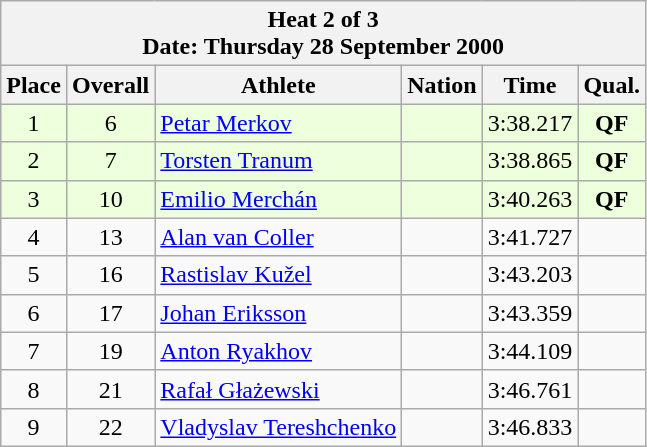<table class="wikitable sortable">
<tr>
<th colspan=6>Heat 2 of 3 <br> Date: Thursday 28 September 2000</th>
</tr>
<tr>
<th rowspan=1>Place</th>
<th rowspan=1>Overall</th>
<th rowspan=1>Athlete</th>
<th rowspan=1>Nation</th>
<th rowspan=1>Time</th>
<th rowspan=1>Qual.</th>
</tr>
<tr bgcolor = "eeffdd">
<td align="center">1</td>
<td align="center">6</td>
<td align="left"><a href='#'>Petar Merkov</a></td>
<td align="left"></td>
<td align="center">3:38.217</td>
<td align="center"><strong>QF</strong></td>
</tr>
<tr bgcolor = "eeffdd">
<td align="center">2</td>
<td align="center">7</td>
<td align="left"><a href='#'>Torsten Tranum</a></td>
<td align="left"></td>
<td align="center">3:38.865</td>
<td align="center"><strong>QF</strong></td>
</tr>
<tr bgcolor = "eeffdd">
<td align="center">3</td>
<td align="center">10</td>
<td align="left"><a href='#'>Emilio Merchán</a></td>
<td align="left"></td>
<td align="center">3:40.263</td>
<td align="center"><strong>QF</strong></td>
</tr>
<tr>
<td align="center">4</td>
<td align="center">13</td>
<td align="left"><a href='#'>Alan van Coller</a></td>
<td align="left"></td>
<td align="center">3:41.727</td>
<td align="center"></td>
</tr>
<tr>
<td align="center">5</td>
<td align="center">16</td>
<td align="left"><a href='#'>Rastislav Kužel</a></td>
<td align="left"></td>
<td align="center">3:43.203</td>
<td align="center"></td>
</tr>
<tr>
<td align="center">6</td>
<td align="center">17</td>
<td align="left"><a href='#'>Johan Eriksson</a></td>
<td align="left"></td>
<td align="center">3:43.359</td>
<td align="center"></td>
</tr>
<tr>
<td align="center">7</td>
<td align="center">19</td>
<td align="left"><a href='#'>Anton Ryakhov</a></td>
<td align="left"></td>
<td align="center">3:44.109</td>
<td align="center"></td>
</tr>
<tr>
<td align="center">8</td>
<td align="center">21</td>
<td align="left"><a href='#'>Rafał Głażewski</a></td>
<td align="left"></td>
<td align="center">3:46.761</td>
<td align="center"></td>
</tr>
<tr>
<td align="center">9</td>
<td align="center">22</td>
<td align="left"><a href='#'>Vladyslav Tereshchenko</a></td>
<td align="left"></td>
<td align="center">3:46.833</td>
<td align="center"></td>
</tr>
</table>
